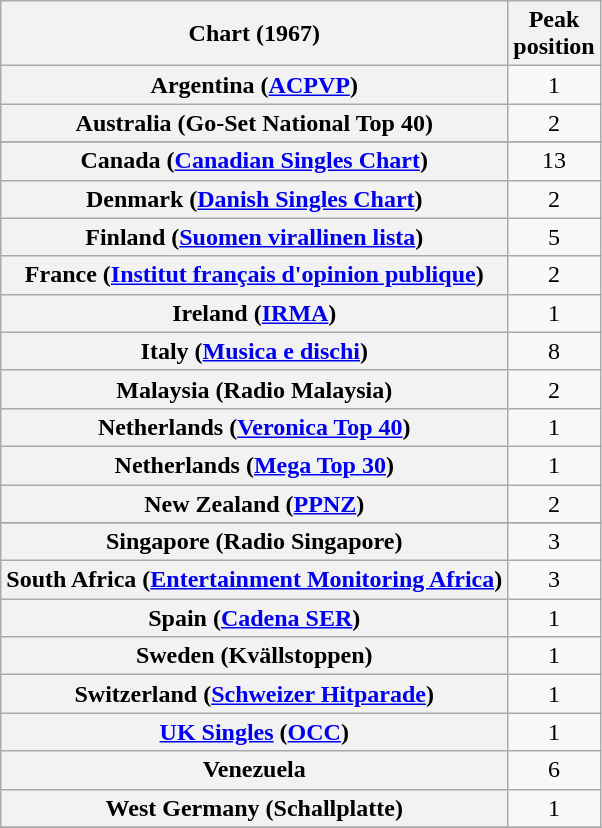<table class="wikitable sortable plainrowheaders">
<tr>
<th scope="col">Chart (1967)</th>
<th scope="col">Peak<br>position</th>
</tr>
<tr>
<th scope="row">Argentina (<a href='#'>ACPVP</a>)</th>
<td align="center">1</td>
</tr>
<tr>
<th scope="row">Australia (Go-Set National Top 40)</th>
<td align="center">2</td>
</tr>
<tr>
</tr>
<tr>
</tr>
<tr>
</tr>
<tr>
<th scope="row">Canada (<a href='#'>Canadian Singles Chart</a>)</th>
<td align="center">13</td>
</tr>
<tr>
<th scope="row">Denmark (<a href='#'>Danish Singles Chart</a>)</th>
<td align="center">2</td>
</tr>
<tr>
<th scope="row">Finland (<a href='#'>Suomen virallinen lista</a>)</th>
<td align="center">5</td>
</tr>
<tr>
<th scope="row">France (<a href='#'>Institut français d'opinion publique</a>)</th>
<td align="center">2</td>
</tr>
<tr>
<th scope="row">Ireland (<a href='#'>IRMA</a>)</th>
<td align="center">1</td>
</tr>
<tr>
<th scope="row">Italy (<a href='#'>Musica e dischi</a>)</th>
<td align="center">8</td>
</tr>
<tr>
<th scope="row">Malaysia (Radio Malaysia)</th>
<td align="center">2</td>
</tr>
<tr>
<th scope="row">Netherlands (<a href='#'>Veronica Top 40</a>)</th>
<td align="center">1</td>
</tr>
<tr>
<th scope="row">Netherlands (<a href='#'>Mega Top 30</a>)</th>
<td align="center">1</td>
</tr>
<tr>
<th scope="row">New Zealand (<a href='#'>PPNZ</a>)</th>
<td align="center">2</td>
</tr>
<tr>
</tr>
<tr>
<th scope="row">Singapore (Radio Singapore)</th>
<td align="center">3</td>
</tr>
<tr>
<th scope="row">South Africa (<a href='#'>Entertainment Monitoring Africa</a>)</th>
<td align="center">3</td>
</tr>
<tr>
<th scope="row">Spain (<a href='#'>Cadena SER</a>)</th>
<td align="center">1</td>
</tr>
<tr>
<th scope="row">Sweden (Kvällstoppen)</th>
<td align="center">1</td>
</tr>
<tr>
<th scope="row">Switzerland (<a href='#'>Schweizer Hitparade</a>)</th>
<td align="center">1</td>
</tr>
<tr>
<th scope="row"><a href='#'>UK Singles</a> (<a href='#'>OCC</a>)</th>
<td align="center">1</td>
</tr>
<tr>
<th scope="row">Venezuela</th>
<td align="center">6</td>
</tr>
<tr>
<th scope="row">West Germany (Schallplatte)</th>
<td align="center">1</td>
</tr>
<tr>
</tr>
</table>
